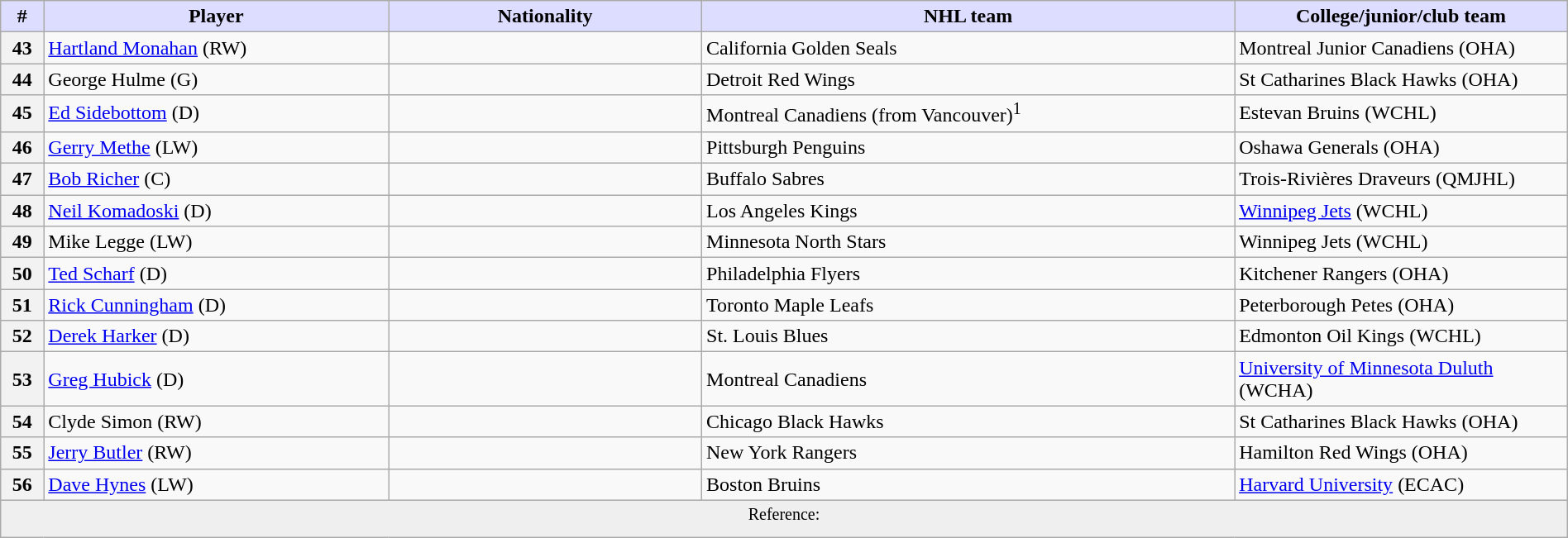<table class="wikitable" style="width: 100%">
<tr>
<th style="background:#ddf; width:2.75%;">#</th>
<th style="background:#ddf; width:22.0%;">Player</th>
<th style="background:#ddf; width:20.0%;">Nationality</th>
<th style="background:#ddf; width:34.0%;">NHL team</th>
<th style="background:#ddf; width:100.0%;">College/junior/club team</th>
</tr>
<tr>
<th>43</th>
<td><a href='#'>Hartland Monahan</a> (RW)</td>
<td></td>
<td>California Golden Seals</td>
<td>Montreal Junior Canadiens (OHA)</td>
</tr>
<tr>
<th>44</th>
<td>George Hulme (G)</td>
<td></td>
<td>Detroit Red Wings</td>
<td>St Catharines Black Hawks (OHA)</td>
</tr>
<tr>
<th>45</th>
<td><a href='#'>Ed Sidebottom</a> (D)</td>
<td></td>
<td>Montreal Canadiens (from Vancouver)<sup>1</sup></td>
<td>Estevan Bruins (WCHL)</td>
</tr>
<tr>
<th>46</th>
<td><a href='#'>Gerry Methe</a> (LW)</td>
<td></td>
<td>Pittsburgh Penguins</td>
<td>Oshawa Generals (OHA)</td>
</tr>
<tr>
<th>47</th>
<td><a href='#'>Bob Richer</a> (C)</td>
<td></td>
<td>Buffalo Sabres</td>
<td>Trois-Rivières Draveurs (QMJHL)</td>
</tr>
<tr>
<th>48</th>
<td><a href='#'>Neil Komadoski</a> (D)</td>
<td></td>
<td>Los Angeles Kings</td>
<td><a href='#'>Winnipeg Jets</a> (WCHL)</td>
</tr>
<tr>
<th>49</th>
<td>Mike Legge (LW)</td>
<td></td>
<td>Minnesota North Stars</td>
<td>Winnipeg Jets (WCHL)</td>
</tr>
<tr>
<th>50</th>
<td><a href='#'>Ted Scharf</a> (D)</td>
<td></td>
<td>Philadelphia Flyers</td>
<td>Kitchener Rangers (OHA)</td>
</tr>
<tr>
<th>51</th>
<td><a href='#'>Rick Cunningham</a> (D)</td>
<td></td>
<td>Toronto Maple Leafs</td>
<td>Peterborough Petes (OHA)</td>
</tr>
<tr>
<th>52</th>
<td><a href='#'>Derek Harker</a> (D)</td>
<td></td>
<td>St. Louis Blues</td>
<td>Edmonton Oil Kings (WCHL)</td>
</tr>
<tr>
<th>53</th>
<td><a href='#'>Greg Hubick</a> (D)</td>
<td></td>
<td>Montreal Canadiens</td>
<td><a href='#'>University of Minnesota Duluth</a> (WCHA)</td>
</tr>
<tr>
<th>54</th>
<td>Clyde Simon (RW)</td>
<td></td>
<td>Chicago Black Hawks</td>
<td>St Catharines Black Hawks (OHA)</td>
</tr>
<tr>
<th>55</th>
<td><a href='#'>Jerry Butler</a> (RW)</td>
<td></td>
<td>New York Rangers</td>
<td>Hamilton Red Wings (OHA)</td>
</tr>
<tr>
<th>56</th>
<td><a href='#'>Dave Hynes</a> (LW)</td>
<td></td>
<td>Boston Bruins</td>
<td><a href='#'>Harvard University</a> (ECAC)</td>
</tr>
<tr>
<td align=center colspan="6" bgcolor="#efefef"><sup>Reference: </sup></td>
</tr>
</table>
